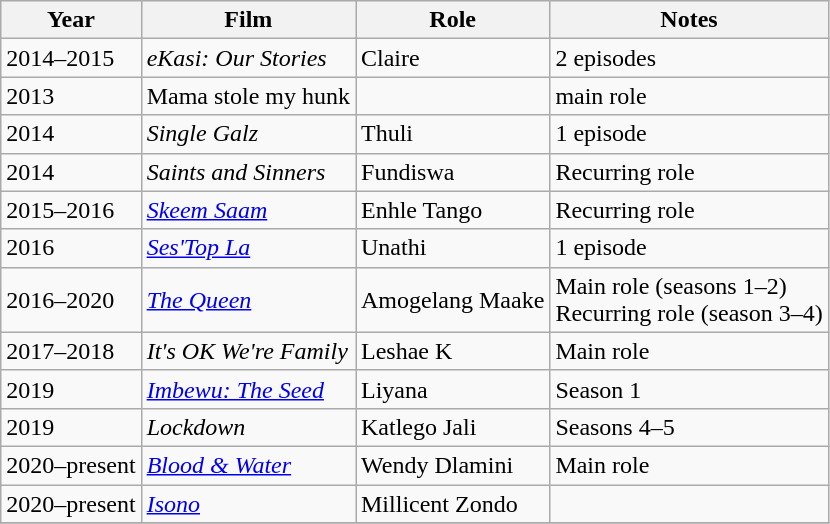<table class="wikitable">
<tr>
<th>Year</th>
<th>Film</th>
<th>Role</th>
<th>Notes</th>
</tr>
<tr>
<td>2014–2015</td>
<td><em>eKasi: Our Stories</em></td>
<td>Claire</td>
<td>2 episodes</td>
</tr>
<tr 2013 || Skotani boy ||Boity ||>
<td>2013</td>
<td>Mama stole my hunk</td>
<td></td>
<td>main role</td>
</tr>
<tr>
<td>2014</td>
<td><em>Single Galz</em></td>
<td>Thuli</td>
<td>1 episode</td>
</tr>
<tr>
<td>2014</td>
<td><em>Saints and Sinners</em></td>
<td>Fundiswa</td>
<td>Recurring role</td>
</tr>
<tr>
<td>2015–2016</td>
<td><em><a href='#'>Skeem Saam</a></em></td>
<td>Enhle Tango</td>
<td>Recurring role</td>
</tr>
<tr>
<td>2016</td>
<td><em><a href='#'>Ses'Top La</a></em></td>
<td>Unathi</td>
<td>1 episode</td>
</tr>
<tr>
<td>2016–2020</td>
<td><em><a href='#'>The Queen</a></em></td>
<td>Amogelang Maake</td>
<td>Main role (seasons 1–2)<br>Recurring role (season 3–4)</td>
</tr>
<tr>
<td>2017–2018</td>
<td><em>It's OK We're Family</em></td>
<td>Leshae K</td>
<td>Main role</td>
</tr>
<tr>
<td>2019</td>
<td><em><a href='#'>Imbewu: The Seed</a></em></td>
<td>Liyana</td>
<td>Season 1</td>
</tr>
<tr>
<td>2019</td>
<td><em>Lockdown</em></td>
<td>Katlego Jali</td>
<td>Seasons 4–5</td>
</tr>
<tr>
<td>2020–present</td>
<td><em><a href='#'>Blood & Water</a></em></td>
<td>Wendy Dlamini</td>
<td>Main role</td>
</tr>
<tr>
<td>2020–present</td>
<td><em><a href='#'>Isono</a></em></td>
<td>Millicent Zondo</td>
<td></td>
</tr>
<tr>
</tr>
</table>
